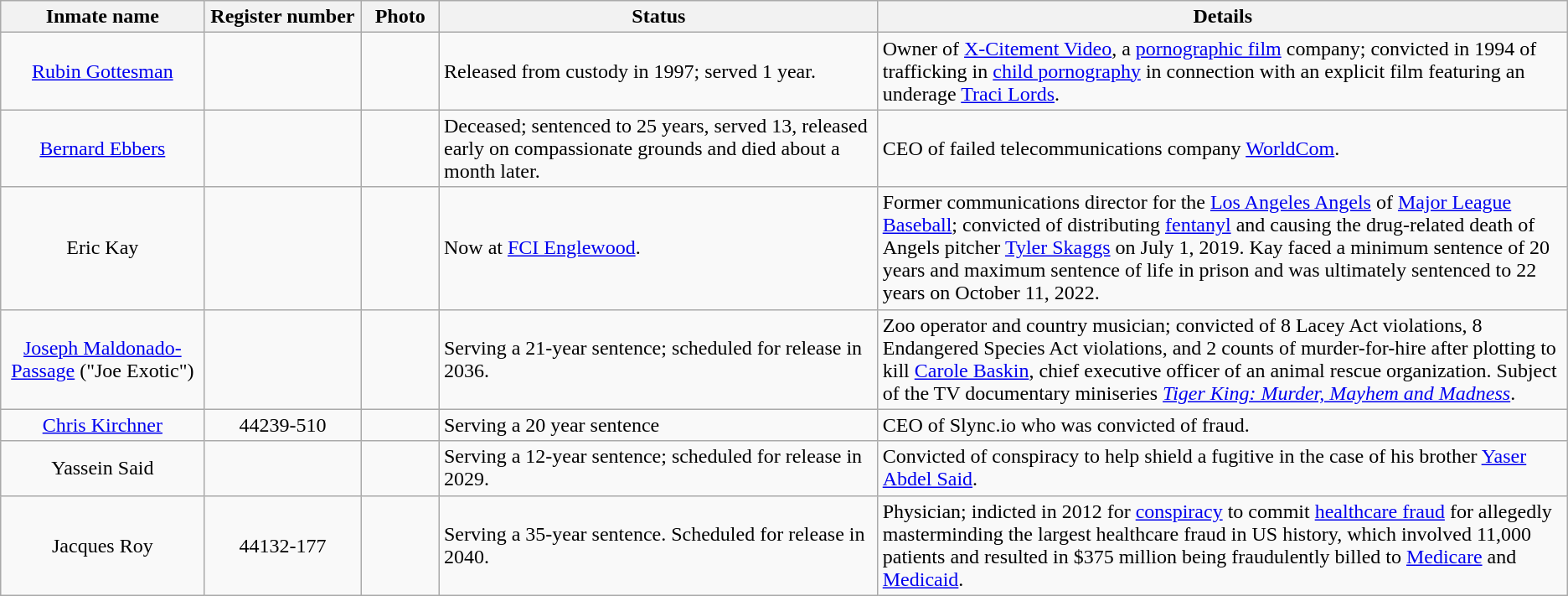<table class="wikitable sortable">
<tr Eduardo N>
<th width=13%>Inmate name</th>
<th width=10%>Register number</th>
<th width=5%>Photo</th>
<th width=28%>Status</th>
<th width=49%>Details</th>
</tr>
<tr>
<td style="text-align:center;"><a href='#'>Rubin Gottesman</a></td>
<td style="text-align:center;"></td>
<td></td>
<td>Released from custody in 1997; served 1 year.</td>
<td>Owner of <a href='#'>X-Citement Video</a>, a <a href='#'>pornographic film</a> company; convicted in 1994 of trafficking in <a href='#'>child pornography</a> in connection with an explicit film featuring an underage <a href='#'>Traci Lords</a>.</td>
</tr>
<tr>
<td style="text-align:center;"><a href='#'>Bernard Ebbers</a></td>
<td style="text-align:center;"></td>
<td></td>
<td>Deceased; sentenced to 25 years, served 13, released early on compassionate grounds and died about a month later.</td>
<td>CEO of failed telecommunications company <a href='#'>WorldCom</a>.</td>
</tr>
<tr>
<td style="text-align:center;">Eric Kay</td>
<td style="text-align:center;"></td>
<td></td>
<td>Now at <a href='#'>FCI Englewood</a>.</td>
<td>Former communications director for the <a href='#'>Los Angeles Angels</a> of <a href='#'>Major League Baseball</a>; convicted of distributing <a href='#'>fentanyl</a> and causing the drug-related death of Angels pitcher <a href='#'>Tyler Skaggs</a> on July 1, 2019. Kay faced a minimum sentence of 20 years and maximum sentence of life in prison and was ultimately sentenced to 22 years on October 11, 2022.</td>
</tr>
<tr>
<td style="text-align:center;"><a href='#'>Joseph Maldonado-Passage</a> ("Joe Exotic")</td>
<td style="text-align:center;"></td>
<td></td>
<td>Serving a 21-year sentence; scheduled for release in 2036.</td>
<td>Zoo operator and country musician; convicted of 8 Lacey Act violations, 8 Endangered Species Act violations, and 2 counts of murder-for-hire after plotting to kill <a href='#'>Carole Baskin</a>, chief executive officer of an animal rescue organization. Subject of the TV documentary miniseries <em><a href='#'>Tiger King: Murder, Mayhem and Madness</a></em>.</td>
</tr>
<tr>
<td style="text-align:center;"><a href='#'>Chris Kirchner</a></td>
<td style="text-align:center;">44239-510</td>
<td></td>
<td>Serving a 20 year sentence</td>
<td>CEO of Slync.io who was convicted of fraud.</td>
</tr>
<tr>
<td style="text-align:center;">Yassein Said</td>
<td style="text-align:center;"></td>
<td></td>
<td>Serving a 12-year sentence; scheduled for release in 2029.</td>
<td>Convicted of conspiracy to help shield a fugitive in the case of his brother <a href='#'>Yaser Abdel Said</a>.</td>
</tr>
<tr>
<td style="text-align:center;">Jacques Roy</td>
<td style="text-align:center;">44132-177</td>
<td></td>
<td>Serving a 35-year sentence. Scheduled for release in 2040.</td>
<td>Physician; indicted in 2012 for <a href='#'>conspiracy</a> to commit <a href='#'>healthcare fraud</a> for allegedly masterminding the largest healthcare fraud in US history, which involved 11,000 patients and resulted in $375 million being fraudulently billed to <a href='#'>Medicare</a> and <a href='#'>Medicaid</a>.</td>
</tr>
</table>
